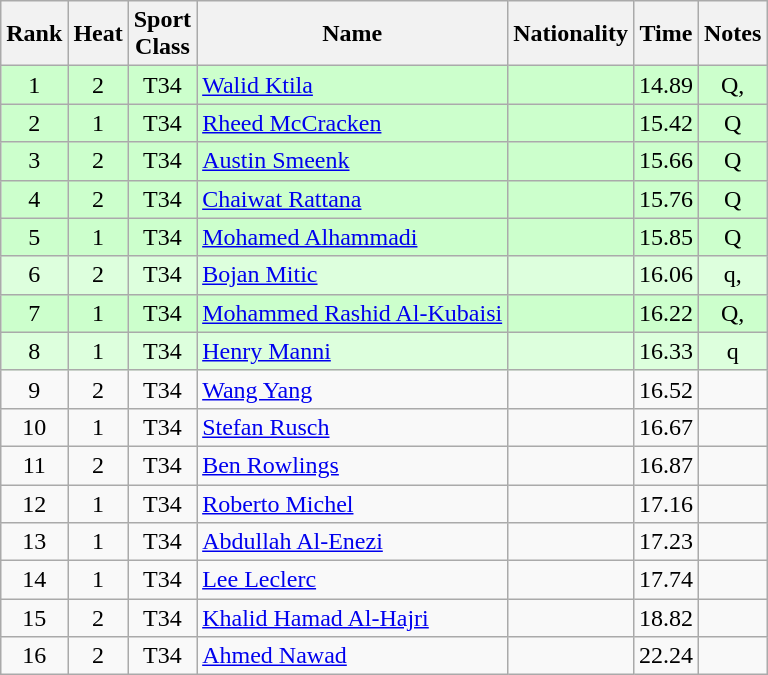<table class="wikitable sortable" style="text-align:center">
<tr>
<th>Rank</th>
<th>Heat</th>
<th>Sport<br>Class</th>
<th>Name</th>
<th>Nationality</th>
<th>Time</th>
<th>Notes</th>
</tr>
<tr bgcolor=ccffcc>
<td>1</td>
<td>2</td>
<td>T34</td>
<td align=left><a href='#'>Walid Ktila</a></td>
<td align=left></td>
<td>14.89</td>
<td>Q, </td>
</tr>
<tr bgcolor=ccffcc>
<td>2</td>
<td>1</td>
<td>T34</td>
<td align=left><a href='#'>Rheed McCracken</a></td>
<td align=left></td>
<td>15.42</td>
<td>Q</td>
</tr>
<tr bgcolor=ccffcc>
<td>3</td>
<td>2</td>
<td>T34</td>
<td align=left><a href='#'>Austin Smeenk</a></td>
<td align=left></td>
<td>15.66</td>
<td>Q</td>
</tr>
<tr bgcolor=ccffcc>
<td>4</td>
<td>2</td>
<td>T34</td>
<td align=left><a href='#'>Chaiwat Rattana</a></td>
<td align=left></td>
<td>15.76</td>
<td>Q</td>
</tr>
<tr bgcolor=ccffcc>
<td>5</td>
<td>1</td>
<td>T34</td>
<td align=left><a href='#'>Mohamed Alhammadi</a></td>
<td align=left></td>
<td>15.85</td>
<td>Q</td>
</tr>
<tr bgcolor=ddffdd>
<td>6</td>
<td>2</td>
<td>T34</td>
<td align=left><a href='#'>Bojan Mitic</a></td>
<td align=left></td>
<td>16.06</td>
<td>q, </td>
</tr>
<tr bgcolor=ccffcc>
<td>7</td>
<td>1</td>
<td>T34</td>
<td align=left><a href='#'>Mohammed Rashid Al-Kubaisi</a></td>
<td align=left></td>
<td>16.22</td>
<td>Q, </td>
</tr>
<tr bgcolor=ddffdd>
<td>8</td>
<td>1</td>
<td>T34</td>
<td align=left><a href='#'>Henry Manni</a></td>
<td align=left></td>
<td>16.33</td>
<td>q</td>
</tr>
<tr>
<td>9</td>
<td>2</td>
<td>T34</td>
<td align=left><a href='#'>Wang Yang</a></td>
<td align=left></td>
<td>16.52</td>
<td></td>
</tr>
<tr>
<td>10</td>
<td>1</td>
<td>T34</td>
<td align=left><a href='#'>Stefan Rusch</a></td>
<td align=left></td>
<td>16.67</td>
<td></td>
</tr>
<tr>
<td>11</td>
<td>2</td>
<td>T34</td>
<td align=left><a href='#'>Ben Rowlings</a></td>
<td align=left></td>
<td>16.87</td>
<td></td>
</tr>
<tr>
<td>12</td>
<td>1</td>
<td>T34</td>
<td align=left><a href='#'>Roberto Michel</a></td>
<td align=left></td>
<td>17.16</td>
<td></td>
</tr>
<tr>
<td>13</td>
<td>1</td>
<td>T34</td>
<td align=left><a href='#'>Abdullah Al-Enezi</a></td>
<td align=left></td>
<td>17.23</td>
<td></td>
</tr>
<tr>
<td>14</td>
<td>1</td>
<td>T34</td>
<td align=left><a href='#'>Lee Leclerc</a></td>
<td align=left></td>
<td>17.74</td>
<td></td>
</tr>
<tr>
<td>15</td>
<td>2</td>
<td>T34</td>
<td align=left><a href='#'>Khalid Hamad Al-Hajri</a></td>
<td align=left></td>
<td>18.82</td>
<td></td>
</tr>
<tr>
<td>16</td>
<td>2</td>
<td>T34</td>
<td align=left><a href='#'>Ahmed Nawad</a></td>
<td align=left></td>
<td>22.24</td>
<td></td>
</tr>
</table>
